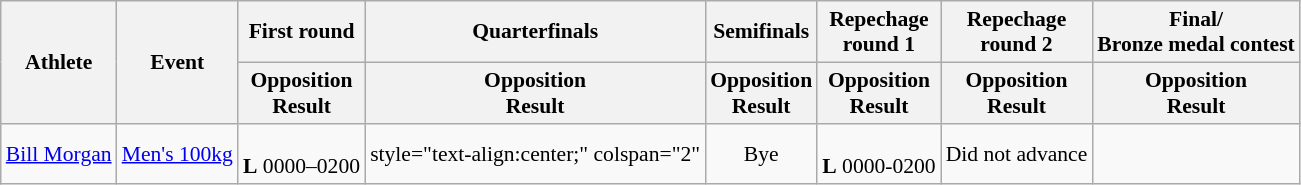<table class=wikitable style="font-size:90%">
<tr>
<th rowspan="2">Athlete</th>
<th rowspan="2">Event</th>
<th>First round</th>
<th>Quarterfinals</th>
<th>Semifinals</th>
<th>Repechage <br>round 1</th>
<th>Repechage <br>round 2</th>
<th>Final/<br>Bronze medal contest</th>
</tr>
<tr>
<th>Opposition<br>Result</th>
<th>Opposition<br>Result</th>
<th>Opposition<br>Result</th>
<th>Opposition<br>Result</th>
<th>Opposition<br>Result</th>
<th>Opposition<br>Result</th>
</tr>
<tr>
<td><a href='#'>Bill Morgan</a></td>
<td style="text-align:center;"><a href='#'>Men's 100kg</a></td>
<td style="text-align:center;"><br> <strong>L</strong> 0000–0200</td>
<td>style="text-align:center;" colspan="2" </td>
<td style="text-align:center;">Bye</td>
<td style="text-align:center;"><br> <strong>L</strong> 0000-0200</td>
<td style="text-align:center;">Did not advance</td>
</tr>
</table>
